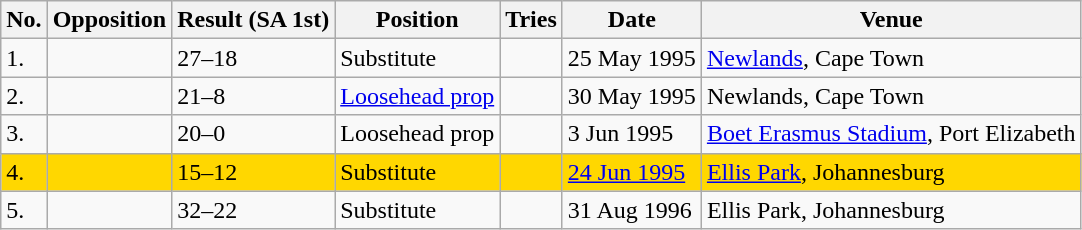<table class="wikitable sortable">
<tr>
<th>No.</th>
<th>Opposition</th>
<th>Result (SA 1st)</th>
<th>Position</th>
<th>Tries</th>
<th>Date</th>
<th>Venue</th>
</tr>
<tr>
<td>1.</td>
<td></td>
<td>27–18</td>
<td>Substitute</td>
<td></td>
<td>25 May 1995</td>
<td><a href='#'>Newlands</a>, Cape Town</td>
</tr>
<tr>
<td>2.</td>
<td></td>
<td>21–8</td>
<td><a href='#'>Loosehead prop</a></td>
<td></td>
<td>30 May 1995</td>
<td>Newlands, Cape Town</td>
</tr>
<tr>
<td>3.</td>
<td></td>
<td>20–0</td>
<td>Loosehead prop</td>
<td></td>
<td>3 Jun 1995</td>
<td><a href='#'>Boet Erasmus Stadium</a>, Port Elizabeth</td>
</tr>
<tr bgcolor=gold>
<td>4.</td>
<td></td>
<td>15–12</td>
<td>Substitute</td>
<td></td>
<td><a href='#'>24 Jun 1995</a></td>
<td><a href='#'>Ellis Park</a>, Johannesburg</td>
</tr>
<tr>
<td>5.</td>
<td></td>
<td>32–22</td>
<td>Substitute</td>
<td></td>
<td>31 Aug 1996</td>
<td>Ellis Park, Johannesburg</td>
</tr>
</table>
